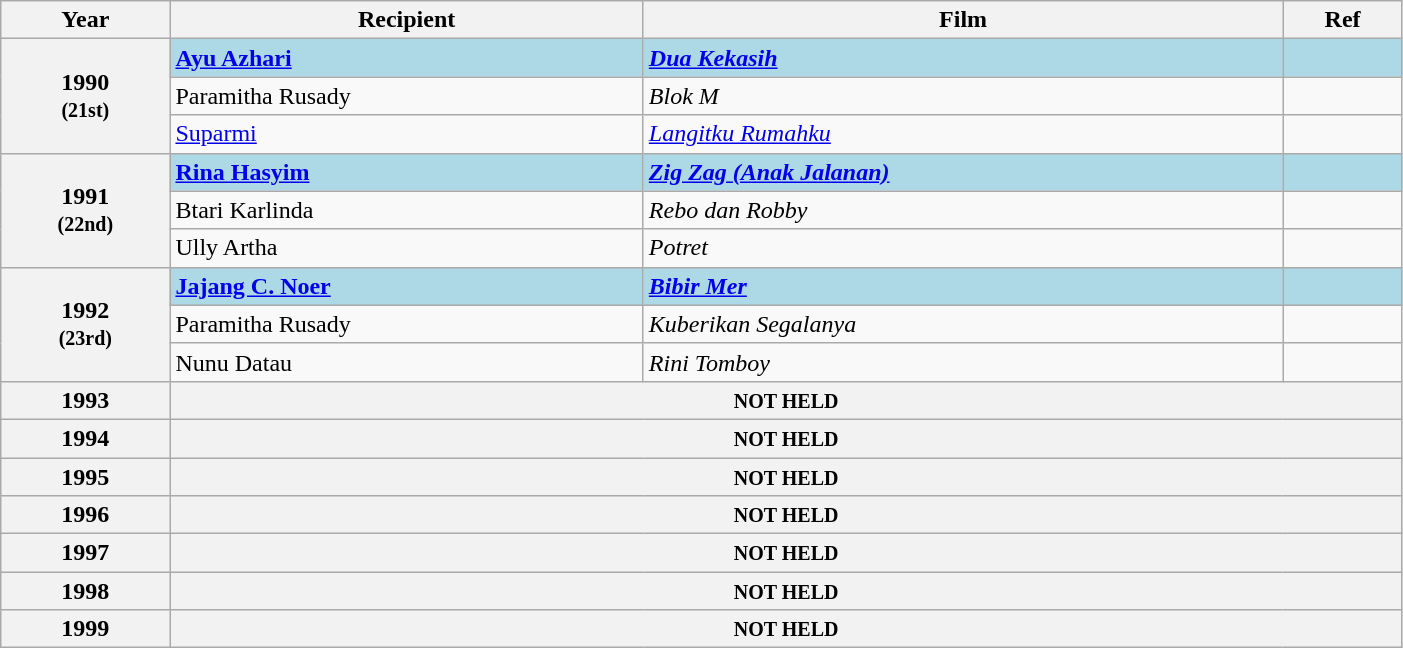<table class="wikitable plainrowheaders sortable" style="width: 74%;">
<tr>
<th scope="col">Year</th>
<th scope="col">Recipient</th>
<th scope="col">Film</th>
<th scope="col" class="unsortable">Ref</th>
</tr>
<tr>
<th scope="row" rowspan="3" style="text-align:center;"><strong>1990</strong><br><small>(21st)</small></th>
<td scope="row" style="background:lightblue;"><strong><a href='#'>Ayu Azhari</a></strong></td>
<td style="background:lightblue;"><strong><em><a href='#'>Dua Kekasih</a></em></strong></td>
<td style="background:lightblue;"></td>
</tr>
<tr>
<td scope="row">Paramitha Rusady</td>
<td><em>Blok M</em></td>
<td></td>
</tr>
<tr>
<td scope="row"><a href='#'>Suparmi</a></td>
<td><em><a href='#'>Langitku Rumahku</a></em></td>
<td></td>
</tr>
<tr>
<th scope="row" rowspan="3" style="text-align:center;"><strong>1991</strong><br><small>(22nd)</small></th>
<td scope="row" style="background:lightblue;"><strong><a href='#'>Rina Hasyim</a></strong></td>
<td style="background:lightblue;"><strong><em><a href='#'>Zig Zag (Anak Jalanan)</a></em></strong></td>
<td style="background:lightblue;"></td>
</tr>
<tr>
<td scope="row">Btari Karlinda</td>
<td><em>Rebo dan Robby</em></td>
<td></td>
</tr>
<tr>
<td scope="row">Ully Artha</td>
<td><em>Potret</em></td>
<td></td>
</tr>
<tr>
<th scope="row" rowspan="3" style="text-align:center;"><strong>1992</strong><br><small>(23rd)</small></th>
<td scope="row" style="background:lightblue;"><strong><a href='#'>Jajang C. Noer</a></strong></td>
<td style="background:lightblue;"><strong><em><a href='#'>Bibir Mer</a></em></strong></td>
<td style="background:lightblue;"></td>
</tr>
<tr>
<td scope="row">Paramitha Rusady</td>
<td><em>Kuberikan Segalanya</em></td>
<td></td>
</tr>
<tr>
<td scope="row">Nunu Datau</td>
<td><em>Rini Tomboy</em></td>
<td></td>
</tr>
<tr>
<th scope="row" style="text-align:center;">1993</th>
<th colspan="3" scope="row"><small>NOT HELD</small></th>
</tr>
<tr>
<th scope="row" style="text-align:center;">1994</th>
<th colspan="3" scope="row"><small>NOT HELD</small></th>
</tr>
<tr>
<th scope="row" style="text-align:center;">1995</th>
<th colspan="3" scope="row"><small>NOT HELD</small></th>
</tr>
<tr>
<th scope="row" style="text-align:center;">1996</th>
<th colspan="3" scope="row"><small>NOT HELD</small></th>
</tr>
<tr>
<th scope="row" style="text-align:center;">1997</th>
<th colspan="3" scope="row"><small>NOT HELD</small></th>
</tr>
<tr>
<th scope="row" style="text-align:center;">1998</th>
<th colspan="3" scope="row"><small>NOT HELD</small></th>
</tr>
<tr>
<th scope="row" style="text-align:center;">1999</th>
<th colspan="3" scope="row"><small>NOT HELD</small></th>
</tr>
</table>
